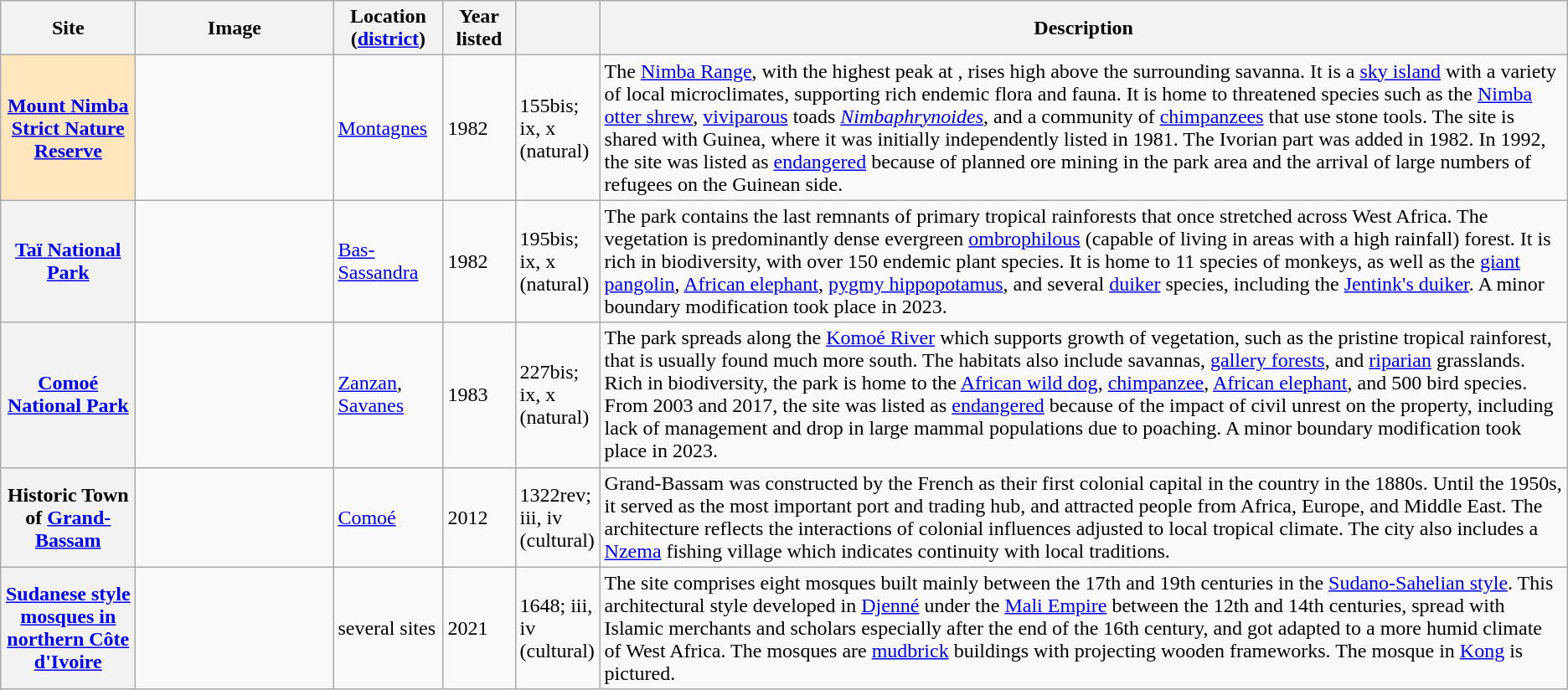<table class="wikitable sortable plainrowheaders">
<tr>
<th style="width:100px;" scope="col">Site</th>
<th class="unsortable"  style="width:150px;" scope="col">Image</th>
<th style="width:80px;" scope="col">Location (<a href='#'>district</a>)</th>
<th style="width:50px;" scope="col">Year listed</th>
<th style="width:60px;" scope="col" data-sort-type="number"></th>
<th scope="col" class="unsortable">Description</th>
</tr>
<tr>
<th scope="row" style="background:#ffe6bd;"><a href='#'>Mount Nimba Strict Nature Reserve</a></th>
<td></td>
<td><a href='#'>Montagnes</a></td>
<td>1982</td>
<td>155bis; ix, x (natural)</td>
<td>The <a href='#'>Nimba Range</a>, with the highest peak at , rises high above the surrounding savanna. It is a <a href='#'>sky island</a> with a variety of local microclimates, supporting rich endemic flora and fauna. It is home to threatened species such as the <a href='#'>Nimba otter shrew</a>, <a href='#'>viviparous</a> toads <em><a href='#'>Nimbaphrynoides</a></em>, and a community of <a href='#'>chimpanzees</a> that use stone tools. The site is shared with Guinea, where it was initially independently listed in 1981. The Ivorian part was added in 1982. In 1992, the site was listed as <a href='#'>endangered</a> because of planned ore mining in the park area and the arrival of large numbers of refugees on the Guinean side.</td>
</tr>
<tr>
<th scope="row"><a href='#'>Taï National Park</a></th>
<td></td>
<td><a href='#'>Bas-Sassandra</a></td>
<td>1982</td>
<td>195bis; ix, x (natural)</td>
<td>The park contains the last remnants of primary tropical rainforests that once stretched across West Africa. The vegetation is predominantly dense evergreen <a href='#'>ombrophilous</a> (capable of living in areas with a high rainfall) forest. It is rich in biodiversity, with over 150 endemic plant species. It is home to 11 species of monkeys, as well as the <a href='#'>giant pangolin</a>, <a href='#'>African elephant</a>, <a href='#'>pygmy hippopotamus</a>, and several <a href='#'>duiker</a> species, including the <a href='#'>Jentink's duiker</a>. A minor boundary modification took place in 2023.</td>
</tr>
<tr>
<th scope="row"><a href='#'>Comoé National Park</a></th>
<td></td>
<td><a href='#'>Zanzan</a>, <a href='#'>Savanes</a></td>
<td>1983</td>
<td>227bis; ix, x (natural)</td>
<td>The park spreads along the <a href='#'>Komoé River</a> which supports growth of vegetation, such as the pristine tropical rainforest, that is usually found much more south. The habitats also include savannas, <a href='#'>gallery forests</a>, and <a href='#'>riparian</a> grasslands. Rich in biodiversity, the park is home to the <a href='#'>African wild dog</a>, <a href='#'>chimpanzee</a>, <a href='#'>African elephant</a>, and 500 bird species. From 2003 and 2017, the site was listed as <a href='#'>endangered</a> because of the impact of civil unrest on the property, including lack of management and drop in large mammal populations due to poaching. A minor boundary modification took place in 2023.</td>
</tr>
<tr>
<th scope="row">Historic Town of <a href='#'>Grand-Bassam</a></th>
<td></td>
<td><a href='#'>Comoé</a></td>
<td>2012</td>
<td>1322rev; iii, iv (cultural)</td>
<td>Grand-Bassam was constructed by the French as their first colonial capital in the country in the 1880s. Until the 1950s, it served as the most important port and trading hub, and attracted people from Africa, Europe, and Middle East. The architecture reflects the interactions of colonial influences adjusted to local tropical climate. The city also includes a <a href='#'>Nzema</a> fishing village which indicates continuity with local traditions.</td>
</tr>
<tr>
<th scope="row"><a href='#'>Sudanese style mosques in northern Côte d'Ivoire</a></th>
<td></td>
<td>several sites</td>
<td>2021</td>
<td>1648; iii, iv (cultural)</td>
<td>The site comprises eight mosques built mainly between the 17th and 19th centuries in the <a href='#'>Sudano-Sahelian style</a>. This architectural style developed in <a href='#'>Djenné</a> under the <a href='#'>Mali Empire</a> between the 12th and 14th centuries, spread with Islamic merchants and scholars especially after the end of the 16th century, and got adapted to a more humid climate of West Africa. The mosques are <a href='#'>mudbrick</a> buildings with projecting wooden frameworks. The mosque in <a href='#'>Kong</a> is pictured.</td>
</tr>
</table>
